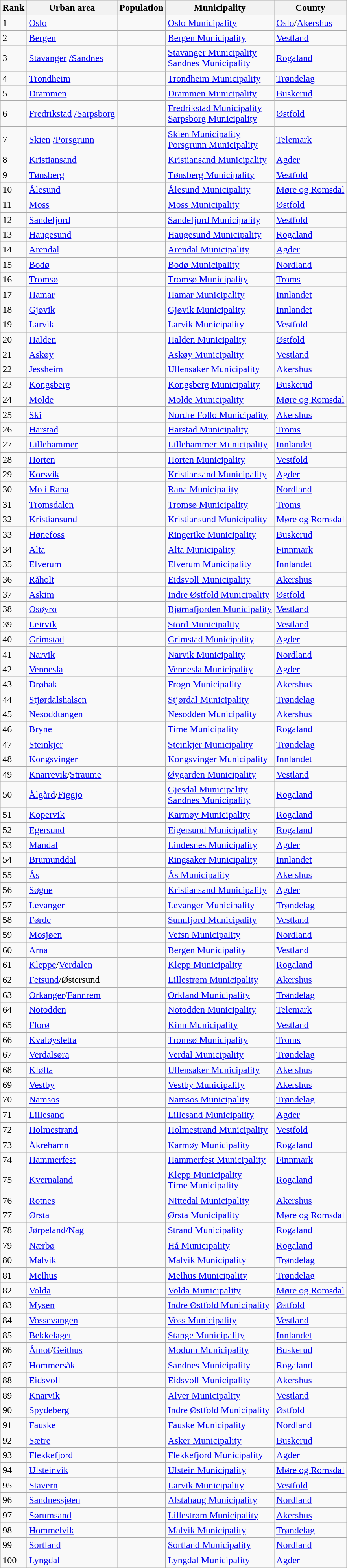<table class="wikitable sortable">
<tr>
<th data-sort-type="number">Rank</th>
<th>Urban area</th>
<th data-sort-type="number">Population</th>
<th>Municipality</th>
<th>County</th>
</tr>
<tr>
<td>1</td>
<td><a href='#'>Oslo</a></td>
<td></td>
<td><a href='#'>Oslo Municipality</a></td>
<td><a href='#'>Oslo</a>/<a href='#'>Akershus</a></td>
</tr>
<tr>
<td>2</td>
<td><a href='#'>Bergen</a></td>
<td></td>
<td><a href='#'>Bergen Municipality</a></td>
<td><a href='#'>Vestland</a></td>
</tr>
<tr>
<td>3</td>
<td><a href='#'>Stavanger</a> <a href='#'>/</a><a href='#'>Sandnes</a></td>
<td></td>
<td><a href='#'>Stavanger Municipality</a><br><a href='#'>Sandnes Municipality</a></td>
<td><a href='#'>Rogaland</a></td>
</tr>
<tr>
<td>4</td>
<td><a href='#'>Trondheim</a></td>
<td></td>
<td><a href='#'>Trondheim Municipality</a></td>
<td><a href='#'>Trøndelag</a></td>
</tr>
<tr>
<td>5</td>
<td><a href='#'>Drammen</a></td>
<td></td>
<td><a href='#'>Drammen Municipality</a></td>
<td><a href='#'>Buskerud</a></td>
</tr>
<tr>
<td>6</td>
<td><a href='#'>Fredrikstad</a> <a href='#'>/</a><a href='#'>Sarpsborg</a></td>
<td></td>
<td><a href='#'>Fredrikstad Municipality</a><br><a href='#'>Sarpsborg Municipality</a></td>
<td><a href='#'>Østfold</a></td>
</tr>
<tr>
<td>7</td>
<td><a href='#'>Skien</a> <a href='#'>/</a><a href='#'>Porsgrunn</a></td>
<td></td>
<td><a href='#'>Skien Municipality</a><br><a href='#'>Porsgrunn Municipality</a></td>
<td><a href='#'>Telemark</a></td>
</tr>
<tr>
<td>8</td>
<td><a href='#'>Kristiansand</a></td>
<td></td>
<td><a href='#'>Kristiansand Municipality</a></td>
<td><a href='#'>Agder</a></td>
</tr>
<tr>
<td>9</td>
<td><a href='#'>Tønsberg</a></td>
<td></td>
<td><a href='#'>Tønsberg Municipality</a></td>
<td><a href='#'>Vestfold</a></td>
</tr>
<tr>
<td>10</td>
<td><a href='#'>Ålesund</a></td>
<td></td>
<td><a href='#'>Ålesund Municipality</a></td>
<td><a href='#'>Møre og Romsdal</a></td>
</tr>
<tr>
<td>11</td>
<td><a href='#'>Moss</a></td>
<td></td>
<td><a href='#'>Moss Municipality</a></td>
<td><a href='#'>Østfold</a></td>
</tr>
<tr>
<td>12</td>
<td><a href='#'>Sandefjord</a></td>
<td></td>
<td><a href='#'>Sandefjord Municipality</a></td>
<td><a href='#'>Vestfold</a></td>
</tr>
<tr>
<td>13</td>
<td><a href='#'>Haugesund</a></td>
<td></td>
<td><a href='#'>Haugesund Municipality</a></td>
<td><a href='#'>Rogaland</a></td>
</tr>
<tr>
<td>14</td>
<td><a href='#'>Arendal</a></td>
<td></td>
<td><a href='#'>Arendal Municipality</a></td>
<td><a href='#'>Agder</a></td>
</tr>
<tr>
<td>15</td>
<td><a href='#'>Bodø</a></td>
<td></td>
<td><a href='#'>Bodø Municipality</a></td>
<td><a href='#'>Nordland</a></td>
</tr>
<tr>
<td>16</td>
<td><a href='#'>Tromsø</a></td>
<td></td>
<td><a href='#'>Tromsø Municipality</a></td>
<td><a href='#'>Troms</a></td>
</tr>
<tr>
<td>17</td>
<td><a href='#'>Hamar</a></td>
<td></td>
<td><a href='#'>Hamar Municipality</a></td>
<td><a href='#'>Innlandet</a></td>
</tr>
<tr>
<td>18</td>
<td><a href='#'>Gjøvik</a></td>
<td></td>
<td><a href='#'>Gjøvik Municipality</a></td>
<td><a href='#'>Innlandet</a></td>
</tr>
<tr>
<td>19</td>
<td><a href='#'>Larvik</a></td>
<td></td>
<td><a href='#'>Larvik Municipality</a></td>
<td><a href='#'>Vestfold</a></td>
</tr>
<tr>
<td>20</td>
<td><a href='#'>Halden</a></td>
<td></td>
<td><a href='#'>Halden Municipality</a></td>
<td><a href='#'>Østfold</a></td>
</tr>
<tr>
<td>21</td>
<td><a href='#'>Askøy</a></td>
<td></td>
<td><a href='#'>Askøy Municipality</a></td>
<td><a href='#'>Vestland</a></td>
</tr>
<tr>
<td>22</td>
<td><a href='#'>Jessheim</a></td>
<td></td>
<td><a href='#'>Ullensaker Municipality</a></td>
<td><a href='#'>Akershus</a></td>
</tr>
<tr>
<td>23</td>
<td><a href='#'>Kongsberg</a></td>
<td></td>
<td><a href='#'>Kongsberg Municipality</a></td>
<td><a href='#'>Buskerud</a></td>
</tr>
<tr>
<td>24</td>
<td><a href='#'>Molde</a></td>
<td></td>
<td><a href='#'>Molde Municipality</a></td>
<td><a href='#'>Møre og Romsdal</a></td>
</tr>
<tr>
<td>25</td>
<td><a href='#'>Ski</a></td>
<td></td>
<td><a href='#'>Nordre Follo Municipality</a></td>
<td><a href='#'>Akershus</a></td>
</tr>
<tr>
<td>26</td>
<td><a href='#'>Harstad</a></td>
<td></td>
<td><a href='#'>Harstad Municipality</a></td>
<td><a href='#'>Troms</a></td>
</tr>
<tr>
<td>27</td>
<td><a href='#'>Lillehammer</a></td>
<td></td>
<td><a href='#'>Lillehammer Municipality</a></td>
<td><a href='#'>Innlandet</a></td>
</tr>
<tr>
<td>28</td>
<td><a href='#'>Horten</a></td>
<td></td>
<td><a href='#'>Horten Municipality</a></td>
<td><a href='#'>Vestfold</a></td>
</tr>
<tr>
<td>29</td>
<td><a href='#'>Korsvik</a></td>
<td></td>
<td><a href='#'>Kristiansand Municipality</a></td>
<td><a href='#'>Agder</a></td>
</tr>
<tr>
<td>30</td>
<td><a href='#'>Mo i Rana</a></td>
<td></td>
<td><a href='#'>Rana Municipality</a></td>
<td><a href='#'>Nordland</a></td>
</tr>
<tr>
<td>31</td>
<td><a href='#'>Tromsdalen</a></td>
<td></td>
<td><a href='#'>Tromsø Municipality</a></td>
<td><a href='#'>Troms</a></td>
</tr>
<tr>
<td>32</td>
<td><a href='#'>Kristiansund</a></td>
<td></td>
<td><a href='#'>Kristiansund Municipality</a></td>
<td><a href='#'>Møre og Romsdal</a></td>
</tr>
<tr>
<td>33</td>
<td><a href='#'>Hønefoss</a></td>
<td></td>
<td><a href='#'>Ringerike Municipality</a></td>
<td><a href='#'>Buskerud</a></td>
</tr>
<tr>
<td>34</td>
<td><a href='#'>Alta</a></td>
<td></td>
<td><a href='#'>Alta Municipality</a></td>
<td><a href='#'>Finnmark</a></td>
</tr>
<tr>
<td>35</td>
<td><a href='#'>Elverum</a></td>
<td></td>
<td><a href='#'>Elverum Municipality</a></td>
<td><a href='#'>Innlandet</a></td>
</tr>
<tr>
<td>36</td>
<td><a href='#'>Råholt</a></td>
<td></td>
<td><a href='#'>Eidsvoll Municipality</a></td>
<td><a href='#'>Akershus</a></td>
</tr>
<tr>
<td>37</td>
<td><a href='#'>Askim</a></td>
<td></td>
<td><a href='#'>Indre Østfold Municipality</a></td>
<td><a href='#'>Østfold</a></td>
</tr>
<tr>
<td>38</td>
<td><a href='#'>Osøyro</a></td>
<td></td>
<td><a href='#'>Bjørnafjorden Municipality</a></td>
<td><a href='#'>Vestland</a></td>
</tr>
<tr>
<td>39</td>
<td><a href='#'>Leirvik</a></td>
<td></td>
<td><a href='#'>Stord Municipality</a></td>
<td><a href='#'>Vestland</a></td>
</tr>
<tr>
<td>40</td>
<td><a href='#'>Grimstad</a></td>
<td></td>
<td><a href='#'>Grimstad Municipality</a></td>
<td><a href='#'>Agder</a></td>
</tr>
<tr>
<td>41</td>
<td><a href='#'>Narvik</a></td>
<td></td>
<td><a href='#'>Narvik Municipality</a></td>
<td><a href='#'>Nordland</a></td>
</tr>
<tr>
<td>42</td>
<td><a href='#'>Vennesla</a></td>
<td></td>
<td><a href='#'>Vennesla Municipality</a></td>
<td><a href='#'>Agder</a></td>
</tr>
<tr>
<td>43</td>
<td><a href='#'>Drøbak</a></td>
<td></td>
<td><a href='#'>Frogn Municipality</a></td>
<td><a href='#'>Akershus</a></td>
</tr>
<tr>
<td>44</td>
<td><a href='#'>Stjørdalshalsen</a></td>
<td></td>
<td><a href='#'>Stjørdal Municipality</a></td>
<td><a href='#'>Trøndelag</a></td>
</tr>
<tr>
<td>45</td>
<td><a href='#'>Nesoddtangen</a></td>
<td></td>
<td><a href='#'>Nesodden Municipality</a></td>
<td><a href='#'>Akershus</a></td>
</tr>
<tr>
<td>46</td>
<td><a href='#'>Bryne</a></td>
<td></td>
<td><a href='#'>Time Municipality</a></td>
<td><a href='#'>Rogaland</a></td>
</tr>
<tr>
<td>47</td>
<td><a href='#'>Steinkjer</a></td>
<td></td>
<td><a href='#'>Steinkjer Municipality</a></td>
<td><a href='#'>Trøndelag</a></td>
</tr>
<tr>
<td>48</td>
<td><a href='#'>Kongsvinger</a></td>
<td></td>
<td><a href='#'>Kongsvinger Municipality</a></td>
<td><a href='#'>Innlandet</a></td>
</tr>
<tr>
<td>49</td>
<td><a href='#'>Knarrevik</a>/<a href='#'>Straume</a></td>
<td></td>
<td><a href='#'>Øygarden Municipality</a></td>
<td><a href='#'>Vestland</a></td>
</tr>
<tr>
<td>50</td>
<td><a href='#'>Ålgård</a>/<a href='#'>Figgjo</a></td>
<td></td>
<td><a href='#'>Gjesdal Municipality</a><br><a href='#'>Sandnes Municipality</a></td>
<td><a href='#'>Rogaland</a></td>
</tr>
<tr>
<td>51</td>
<td><a href='#'>Kopervik</a></td>
<td></td>
<td><a href='#'>Karmøy Municipality</a></td>
<td><a href='#'>Rogaland</a></td>
</tr>
<tr>
<td>52</td>
<td><a href='#'>Egersund</a></td>
<td></td>
<td><a href='#'>Eigersund Municipality</a></td>
<td><a href='#'>Rogaland</a></td>
</tr>
<tr>
<td>53</td>
<td><a href='#'>Mandal</a></td>
<td></td>
<td><a href='#'>Lindesnes Municipality</a></td>
<td><a href='#'>Agder</a></td>
</tr>
<tr>
<td>54</td>
<td><a href='#'>Brumunddal</a></td>
<td></td>
<td><a href='#'>Ringsaker Municipality</a></td>
<td><a href='#'>Innlandet</a></td>
</tr>
<tr>
<td>55</td>
<td><a href='#'>Ås</a></td>
<td></td>
<td><a href='#'>Ås Municipality</a></td>
<td><a href='#'>Akershus</a></td>
</tr>
<tr>
<td>56</td>
<td><a href='#'>Søgne</a></td>
<td></td>
<td><a href='#'>Kristiansand Municipality</a></td>
<td><a href='#'>Agder</a></td>
</tr>
<tr>
<td>57</td>
<td><a href='#'>Levanger</a></td>
<td></td>
<td><a href='#'>Levanger Municipality</a></td>
<td><a href='#'>Trøndelag</a></td>
</tr>
<tr>
<td>58</td>
<td><a href='#'>Førde</a></td>
<td></td>
<td><a href='#'>Sunnfjord Municipality</a></td>
<td><a href='#'>Vestland</a></td>
</tr>
<tr>
<td>59</td>
<td><a href='#'>Mosjøen</a></td>
<td></td>
<td><a href='#'>Vefsn Municipality</a></td>
<td><a href='#'>Nordland</a></td>
</tr>
<tr>
<td>60</td>
<td><a href='#'>Arna</a></td>
<td></td>
<td><a href='#'>Bergen Municipality</a></td>
<td><a href='#'>Vestland</a></td>
</tr>
<tr>
<td>61</td>
<td><a href='#'>Kleppe</a>/<a href='#'>Verdalen</a></td>
<td></td>
<td><a href='#'>Klepp Municipality</a></td>
<td><a href='#'>Rogaland</a></td>
</tr>
<tr>
<td>62</td>
<td><a href='#'>Fetsund</a>/Østersund</td>
<td></td>
<td><a href='#'>Lillestrøm Municipality</a></td>
<td><a href='#'>Akershus</a></td>
</tr>
<tr>
<td>63</td>
<td><a href='#'>Orkanger</a>/<a href='#'>Fannrem</a></td>
<td></td>
<td><a href='#'>Orkland Municipality</a></td>
<td><a href='#'>Trøndelag</a></td>
</tr>
<tr>
<td>64</td>
<td><a href='#'>Notodden</a></td>
<td></td>
<td><a href='#'>Notodden Municipality</a></td>
<td><a href='#'>Telemark</a></td>
</tr>
<tr>
<td>65</td>
<td><a href='#'>Florø</a></td>
<td></td>
<td><a href='#'>Kinn Municipality</a></td>
<td><a href='#'>Vestland</a></td>
</tr>
<tr>
<td>66</td>
<td><a href='#'>Kvaløysletta</a></td>
<td></td>
<td><a href='#'>Tromsø Municipality</a></td>
<td><a href='#'>Troms</a></td>
</tr>
<tr>
<td>67</td>
<td><a href='#'>Verdalsøra</a></td>
<td></td>
<td><a href='#'>Verdal Municipality</a></td>
<td><a href='#'>Trøndelag</a></td>
</tr>
<tr>
<td>68</td>
<td><a href='#'>Kløfta</a></td>
<td></td>
<td><a href='#'>Ullensaker Municipality</a></td>
<td><a href='#'>Akershus</a></td>
</tr>
<tr>
<td>69</td>
<td><a href='#'>Vestby</a></td>
<td></td>
<td><a href='#'>Vestby Municipality</a></td>
<td><a href='#'>Akershus</a></td>
</tr>
<tr>
<td>70</td>
<td><a href='#'>Namsos</a></td>
<td></td>
<td><a href='#'>Namsos Municipality</a></td>
<td><a href='#'>Trøndelag</a></td>
</tr>
<tr>
<td>71</td>
<td><a href='#'>Lillesand</a></td>
<td></td>
<td><a href='#'>Lillesand Municipality</a></td>
<td><a href='#'>Agder</a></td>
</tr>
<tr>
<td>72</td>
<td><a href='#'>Holmestrand</a></td>
<td></td>
<td><a href='#'>Holmestrand Municipality</a></td>
<td><a href='#'>Vestfold</a></td>
</tr>
<tr>
<td>73</td>
<td><a href='#'>Åkrehamn</a></td>
<td></td>
<td><a href='#'>Karmøy Municipality</a></td>
<td><a href='#'>Rogaland</a></td>
</tr>
<tr>
<td>74</td>
<td><a href='#'>Hammerfest</a></td>
<td></td>
<td><a href='#'>Hammerfest Municipality</a></td>
<td><a href='#'>Finnmark</a></td>
</tr>
<tr>
<td>75</td>
<td><a href='#'>Kvernaland</a></td>
<td></td>
<td><a href='#'>Klepp Municipality</a><br><a href='#'>Time Municipality</a></td>
<td><a href='#'>Rogaland</a></td>
</tr>
<tr>
<td>76</td>
<td><a href='#'>Rotnes</a></td>
<td></td>
<td><a href='#'>Nittedal Municipality</a></td>
<td><a href='#'>Akershus</a></td>
</tr>
<tr>
<td>77</td>
<td><a href='#'>Ørsta</a></td>
<td></td>
<td><a href='#'>Ørsta Municipality</a></td>
<td><a href='#'>Møre og Romsdal</a></td>
</tr>
<tr>
<td>78</td>
<td><a href='#'>Jørpeland/Nag</a></td>
<td></td>
<td><a href='#'>Strand Municipality</a></td>
<td><a href='#'>Rogaland</a></td>
</tr>
<tr>
<td>79</td>
<td><a href='#'>Nærbø</a></td>
<td></td>
<td><a href='#'>Hå Municipality</a></td>
<td><a href='#'>Rogaland</a></td>
</tr>
<tr>
<td>80</td>
<td><a href='#'>Malvik</a></td>
<td></td>
<td><a href='#'>Malvik Municipality</a></td>
<td><a href='#'>Trøndelag</a></td>
</tr>
<tr>
<td>81</td>
<td><a href='#'>Melhus</a></td>
<td></td>
<td><a href='#'>Melhus Municipality</a></td>
<td><a href='#'>Trøndelag</a></td>
</tr>
<tr>
<td>82</td>
<td><a href='#'>Volda</a></td>
<td></td>
<td><a href='#'>Volda Municipality</a></td>
<td><a href='#'>Møre og Romsdal</a></td>
</tr>
<tr>
<td>83</td>
<td><a href='#'>Mysen</a></td>
<td></td>
<td><a href='#'>Indre Østfold Municipality</a></td>
<td><a href='#'>Østfold</a></td>
</tr>
<tr>
<td>84</td>
<td><a href='#'>Vossevangen</a></td>
<td></td>
<td><a href='#'>Voss Municipality</a></td>
<td><a href='#'>Vestland</a></td>
</tr>
<tr>
<td>85</td>
<td><a href='#'>Bekkelaget</a></td>
<td></td>
<td><a href='#'>Stange Municipality</a></td>
<td><a href='#'>Innlandet</a></td>
</tr>
<tr>
<td>86</td>
<td><a href='#'>Åmot</a>/<a href='#'>Geithus</a></td>
<td></td>
<td><a href='#'>Modum Municipality</a></td>
<td><a href='#'>Buskerud</a></td>
</tr>
<tr>
<td>87</td>
<td><a href='#'>Hommersåk</a></td>
<td></td>
<td><a href='#'>Sandnes Municipality</a></td>
<td><a href='#'>Rogaland</a></td>
</tr>
<tr>
<td>88</td>
<td><a href='#'>Eidsvoll</a></td>
<td></td>
<td><a href='#'>Eidsvoll Municipality</a></td>
<td><a href='#'>Akershus</a></td>
</tr>
<tr>
<td>89</td>
<td><a href='#'>Knarvik</a></td>
<td></td>
<td><a href='#'>Alver Municipality</a></td>
<td><a href='#'>Vestland</a></td>
</tr>
<tr>
<td>90</td>
<td><a href='#'>Spydeberg</a></td>
<td></td>
<td><a href='#'>Indre Østfold Municipality</a></td>
<td><a href='#'>Østfold</a></td>
</tr>
<tr>
<td>91</td>
<td><a href='#'>Fauske</a></td>
<td></td>
<td><a href='#'>Fauske Municipality</a></td>
<td><a href='#'>Nordland</a></td>
</tr>
<tr>
<td>92</td>
<td><a href='#'>Sætre</a></td>
<td></td>
<td><a href='#'>Asker Municipality</a></td>
<td><a href='#'>Buskerud</a></td>
</tr>
<tr>
<td>93</td>
<td><a href='#'>Flekkefjord</a></td>
<td></td>
<td><a href='#'>Flekkefjord Municipality</a></td>
<td><a href='#'>Agder</a></td>
</tr>
<tr>
<td>94</td>
<td><a href='#'>Ulsteinvik</a></td>
<td></td>
<td><a href='#'>Ulstein Municipality</a></td>
<td><a href='#'>Møre og Romsdal</a></td>
</tr>
<tr>
<td>95</td>
<td><a href='#'>Stavern</a></td>
<td></td>
<td><a href='#'>Larvik Municipality</a></td>
<td><a href='#'>Vestfold</a></td>
</tr>
<tr>
<td>96</td>
<td><a href='#'>Sandnessjøen</a></td>
<td></td>
<td><a href='#'>Alstahaug Municipality</a></td>
<td><a href='#'>Nordland</a></td>
</tr>
<tr>
<td>97</td>
<td><a href='#'>Sørumsand</a></td>
<td></td>
<td><a href='#'>Lillestrøm Municipality</a></td>
<td><a href='#'>Akershus</a></td>
</tr>
<tr>
<td>98</td>
<td><a href='#'>Hommelvik</a></td>
<td></td>
<td><a href='#'>Malvik Municipality</a></td>
<td><a href='#'>Trøndelag</a></td>
</tr>
<tr>
<td>99</td>
<td><a href='#'>Sortland</a></td>
<td></td>
<td><a href='#'>Sortland Municipality</a></td>
<td><a href='#'>Nordland</a></td>
</tr>
<tr>
<td>100</td>
<td><a href='#'>Lyngdal</a></td>
<td></td>
<td><a href='#'>Lyngdal Municipality</a></td>
<td><a href='#'>Agder</a></td>
</tr>
</table>
